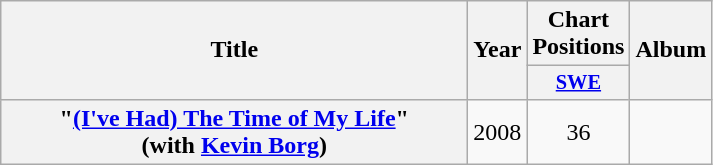<table class="wikitable plainrowheaders" style="text-align:center;">
<tr>
<th scope="col" rowspan="2" style="width:19em;">Title</th>
<th scope="col" rowspan="2" style="width:1em;">Year</th>
<th scope="col" colspan="1">Chart Positions</th>
<th scope="col" rowspan="2">Album</th>
</tr>
<tr>
<th scope="col" style="width:3em;font-size:85%;"><a href='#'>SWE</a><br></th>
</tr>
<tr>
<th scope="row">"<a href='#'>(I've Had) The Time of My Life</a>"<br><span>(with <a href='#'>Kevin Borg</a>)</span></th>
<td>2008</td>
<td>36</td>
<td></td>
</tr>
</table>
